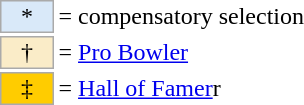<table border=0 cellspacing="0" cellpadding="8">
<tr>
<td><br><table style="margin: 0.75em 0 0 0.5em;">
<tr>
<td style="background:#d9e9f9; border:1px solid #aaa; width:2em; text-align:center;">*</td>
<td>= compensatory selection</td>
<td></td>
</tr>
<tr>
<td style="background:#faecc8; border:1px solid #aaa; width:2em; text-align:center;">†</td>
<td>= <a href='#'>Pro Bowler</a></td>
</tr>
<tr>
<td style="background-color:#FFCC00; border:1px solid #aaaaaa; width:2em; text-align:center;">‡</td>
<td>= <a href='#'>Hall of Famer</a>r</td>
</tr>
</table>
</td>
<td cellspacing="2"><br></td>
</tr>
</table>
